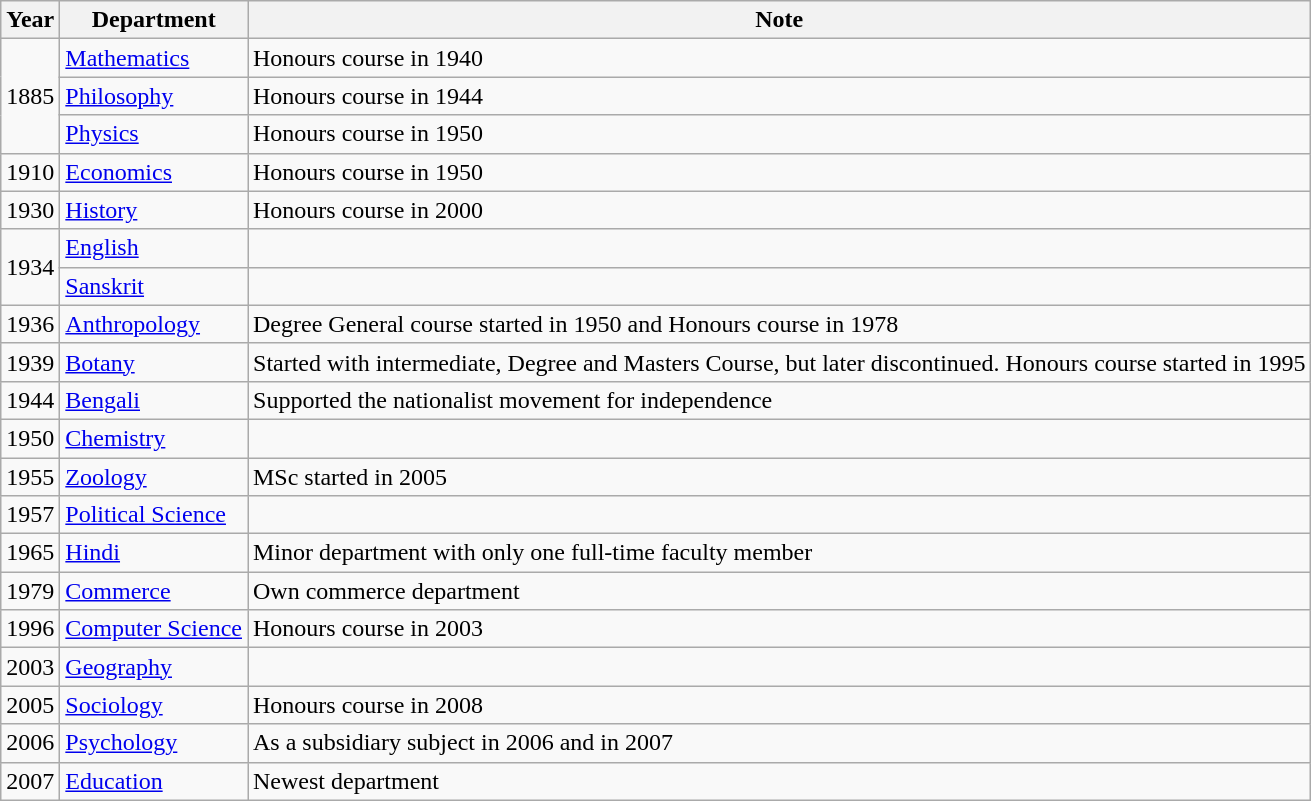<table class="wikitable">
<tr>
<th>Year</th>
<th>Department</th>
<th>Note</th>
</tr>
<tr>
<td rowspan="3">1885</td>
<td><a href='#'>Mathematics</a></td>
<td>Honours course in 1940</td>
</tr>
<tr>
<td><a href='#'>Philosophy</a></td>
<td>Honours course in 1944</td>
</tr>
<tr>
<td><a href='#'>Physics</a></td>
<td>Honours course in 1950</td>
</tr>
<tr>
<td>1910</td>
<td><a href='#'>Economics</a></td>
<td>Honours course in 1950</td>
</tr>
<tr>
<td>1930</td>
<td><a href='#'>History</a></td>
<td>Honours course in 2000</td>
</tr>
<tr>
<td rowspan="2">1934</td>
<td><a href='#'>English</a></td>
<td></td>
</tr>
<tr>
<td><a href='#'>Sanskrit</a></td>
<td></td>
</tr>
<tr>
<td>1936</td>
<td><a href='#'>Anthropology</a></td>
<td>Degree General course started in 1950 and Honours course in 1978</td>
</tr>
<tr>
<td>1939</td>
<td><a href='#'>Botany</a></td>
<td>Started with intermediate, Degree and Masters Course, but later discontinued. Honours course started in 1995</td>
</tr>
<tr>
<td>1944</td>
<td><a href='#'>Bengali</a></td>
<td>Supported the nationalist movement for independence</td>
</tr>
<tr>
<td>1950</td>
<td><a href='#'>Chemistry</a></td>
<td></td>
</tr>
<tr>
<td>1955</td>
<td><a href='#'>Zoology</a></td>
<td>MSc started in 2005</td>
</tr>
<tr>
<td>1957</td>
<td><a href='#'>Political Science</a></td>
<td></td>
</tr>
<tr>
<td>1965</td>
<td><a href='#'>Hindi</a></td>
<td>Minor department with only one full-time faculty member</td>
</tr>
<tr>
<td>1979</td>
<td><a href='#'>Commerce</a></td>
<td>Own commerce department</td>
</tr>
<tr>
<td>1996</td>
<td><a href='#'>Computer Science</a></td>
<td>Honours course in 2003</td>
</tr>
<tr>
<td>2003</td>
<td><a href='#'>Geography</a></td>
<td></td>
</tr>
<tr>
<td>2005</td>
<td><a href='#'>Sociology</a></td>
<td>Honours course in 2008</td>
</tr>
<tr>
<td>2006</td>
<td><a href='#'>Psychology</a></td>
<td>As a subsidiary subject in 2006 and in 2007</td>
</tr>
<tr>
<td>2007</td>
<td><a href='#'>Education</a></td>
<td>Newest department</td>
</tr>
</table>
